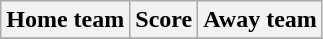<table class="wikitable" style="text-align: center">
<tr>
<th>Home team</th>
<th>Score</th>
<th>Away team</th>
</tr>
<tr>
</tr>
</table>
